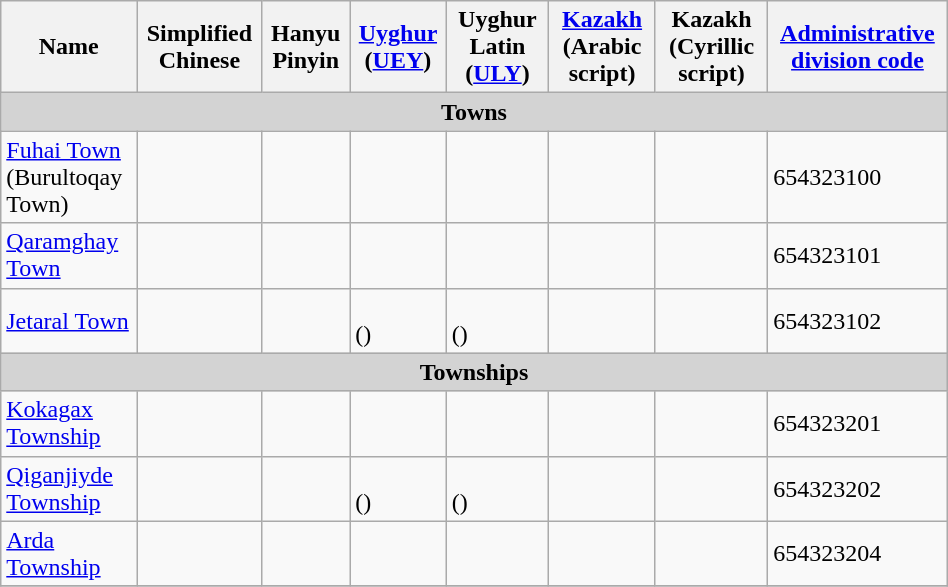<table class="wikitable" align="center" style="width:50%; border="1">
<tr>
<th>Name</th>
<th>Simplified Chinese</th>
<th>Hanyu Pinyin</th>
<th><a href='#'>Uyghur</a> (<a href='#'>UEY</a>)</th>
<th>Uyghur Latin (<a href='#'>ULY</a>)</th>
<th><a href='#'>Kazakh</a> (Arabic script)</th>
<th>Kazakh (Cyrillic script)</th>
<th><a href='#'>Administrative division code</a></th>
</tr>
<tr>
<td colspan="9"  style="text-align:center; background:#d3d3d3;"><strong>Towns</strong></td>
</tr>
<tr --------->
<td><a href='#'>Fuhai Town</a><br>(Burultoqay Town)</td>
<td></td>
<td></td>
<td></td>
<td></td>
<td></td>
<td></td>
<td>654323100</td>
</tr>
<tr>
<td><a href='#'>Qaramghay Town</a></td>
<td></td>
<td></td>
<td></td>
<td></td>
<td></td>
<td></td>
<td>654323101</td>
</tr>
<tr>
<td><a href='#'>Jetaral Town</a></td>
<td></td>
<td></td>
<td><br>()</td>
<td><br>()</td>
<td></td>
<td></td>
<td>654323102</td>
</tr>
<tr>
<td colspan="9"  style="text-align:center; background:#d3d3d3;"><strong>Townships</strong></td>
</tr>
<tr --------->
<td><a href='#'>Kokagax Township</a></td>
<td></td>
<td></td>
<td></td>
<td></td>
<td></td>
<td></td>
<td>654323201</td>
</tr>
<tr>
<td><a href='#'>Qiganjiyde Township</a></td>
<td></td>
<td></td>
<td><br>()</td>
<td><br>()</td>
<td></td>
<td></td>
<td>654323202</td>
</tr>
<tr>
<td><a href='#'>Arda Township</a></td>
<td></td>
<td></td>
<td></td>
<td></td>
<td></td>
<td></td>
<td>654323204</td>
</tr>
<tr>
</tr>
</table>
